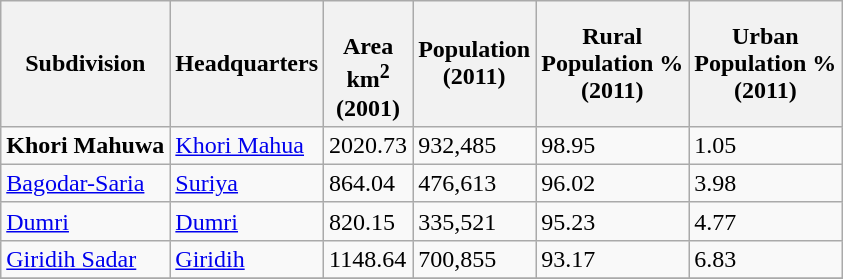<table class="wikitable sortable">
<tr>
<th>Subdivision</th>
<th>Headquarters</th>
<th><br>Area<br>km<sup>2</sup><br>(2001)</th>
<th>Population<br>(2011)</th>
<th>Rural<br>Population %<br>(2011)</th>
<th>Urban<br> Population % <br>(2011)</th>
</tr>
<tr>
<td><strong>Khori Mahuwa</strong></td>
<td><a href='#'>Khori Mahua</a></td>
<td>2020.73</td>
<td>932,485</td>
<td>98.95</td>
<td>1.05</td>
</tr>
<tr>
<td><a href='#'>Bagodar-Saria</a></td>
<td><a href='#'>Suriya</a></td>
<td>864.04</td>
<td>476,613</td>
<td>96.02</td>
<td>3.98</td>
</tr>
<tr>
<td><a href='#'>Dumri</a></td>
<td><a href='#'>Dumri</a></td>
<td>820.15</td>
<td>335,521</td>
<td>95.23</td>
<td>4.77</td>
</tr>
<tr>
<td><a href='#'>Giridih Sadar</a></td>
<td><a href='#'>Giridih</a></td>
<td>1148.64</td>
<td>700,855</td>
<td>93.17</td>
<td>6.83</td>
</tr>
<tr>
</tr>
</table>
